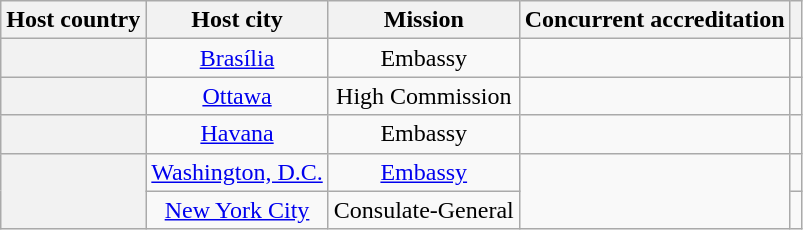<table class="wikitable plainrowheaders" style="text-align:center;">
<tr>
<th scope="col">Host country</th>
<th scope="col">Host city</th>
<th scope="col">Mission</th>
<th scope="col">Concurrent accreditation</th>
<th scope="col"></th>
</tr>
<tr>
<th scope="row"></th>
<td><a href='#'>Brasília</a></td>
<td>Embassy</td>
<td></td>
<td></td>
</tr>
<tr>
<th scope="row"></th>
<td><a href='#'>Ottawa</a></td>
<td>High Commission</td>
<td></td>
<td></td>
</tr>
<tr>
<th scope="row"></th>
<td><a href='#'>Havana</a></td>
<td>Embassy</td>
<td></td>
<td></td>
</tr>
<tr>
<th scope="row" rowspan="2"></th>
<td><a href='#'>Washington, D.C.</a></td>
<td><a href='#'>Embassy</a></td>
<td rowspan="2"></td>
<td></td>
</tr>
<tr>
<td><a href='#'>New York City</a></td>
<td>Consulate-General</td>
<td></td>
</tr>
</table>
